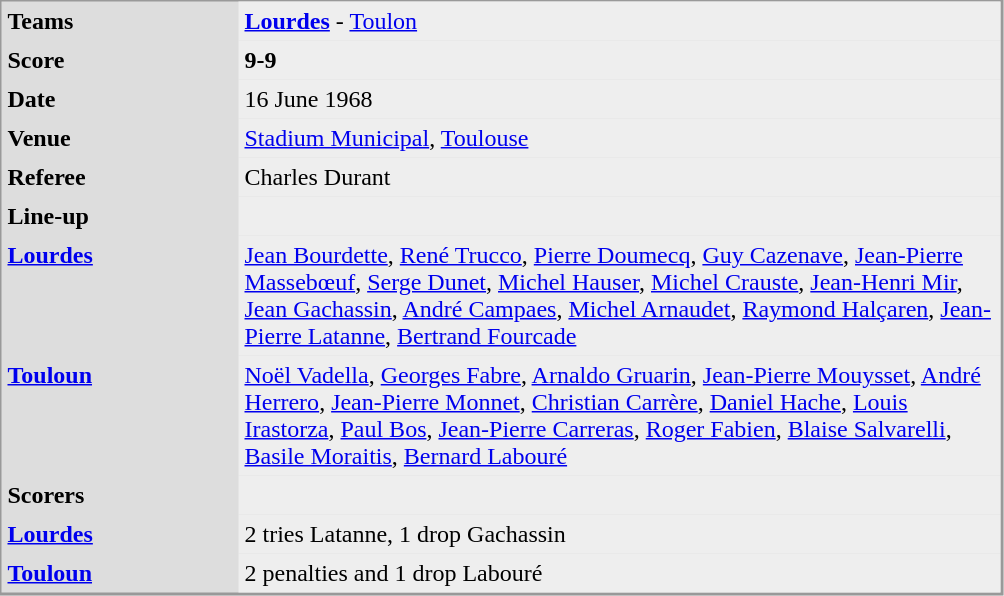<table align="left" cellpadding="4" cellspacing="0"  style="margin: 0 0 0 0; border: 1px solid #999; border-right-width: 2px; border-bottom-width: 2px; background-color: #DDDDDD">
<tr>
<td width="150" valign="top"><strong>Teams</strong></td>
<td width="500" bgcolor=#EEEEEE><strong><a href='#'>Lourdes</a></strong> - <a href='#'>Toulon</a></td>
</tr>
<tr>
<td valign="top"><strong>Score</strong></td>
<td bgcolor=#EEEEEE><strong>9-9</strong></td>
</tr>
<tr>
<td valign="top"><strong>Date</strong></td>
<td bgcolor=#EEEEEE>16 June 1968</td>
</tr>
<tr>
<td valign="top"><strong>Venue</strong></td>
<td bgcolor=#EEEEEE><a href='#'>Stadium Municipal</a>, <a href='#'>Toulouse</a></td>
</tr>
<tr>
<td valign="top"><strong>Referee</strong></td>
<td bgcolor=#EEEEEE>Charles Durant</td>
</tr>
<tr>
<td valign="top"><strong>Line-up</strong></td>
<td bgcolor=#EEEEEE></td>
</tr>
<tr>
<td valign="top"><strong> <a href='#'>Lourdes</a> </strong></td>
<td bgcolor=#EEEEEE><a href='#'>Jean Bourdette</a>, <a href='#'>René Trucco</a>, <a href='#'>Pierre Doumecq</a>, <a href='#'>Guy Cazenave</a>, <a href='#'>Jean-Pierre Massebœuf</a>, <a href='#'>Serge Dunet</a>, <a href='#'>Michel Hauser</a>, <a href='#'>Michel Crauste</a>, <a href='#'>Jean-Henri Mir</a>, <a href='#'>Jean Gachassin</a>, <a href='#'>André Campaes</a>, <a href='#'>Michel Arnaudet</a>, <a href='#'>Raymond Halçaren</a>, <a href='#'>Jean-Pierre Latanne</a>, <a href='#'>Bertrand Fourcade</a></td>
</tr>
<tr>
<td valign="top"><strong><a href='#'>Touloun</a></strong></td>
<td bgcolor=#EEEEEE><a href='#'>Noël Vadella</a>, <a href='#'>Georges Fabre</a>, <a href='#'>Arnaldo Gruarin</a>, <a href='#'>Jean-Pierre Mouysset</a>, <a href='#'>André Herrero</a>, <a href='#'>Jean-Pierre Monnet</a>, <a href='#'>Christian Carrère</a>, <a href='#'>Daniel Hache</a>, <a href='#'>Louis Irastorza</a>, <a href='#'>Paul Bos</a>, <a href='#'>Jean-Pierre Carreras</a>, <a href='#'>Roger Fabien</a>, <a href='#'>Blaise Salvarelli</a>, <a href='#'>Basile Moraitis</a>, <a href='#'>Bernard Labouré</a></td>
</tr>
<tr>
<td valign="top"><strong>Scorers</strong></td>
<td bgcolor=#EEEEEE></td>
</tr>
<tr>
<td valign="top"><strong> <a href='#'>Lourdes</a> </strong></td>
<td bgcolor=#EEEEEE>2 tries Latanne, 1 drop Gachassin</td>
</tr>
<tr>
<td valign="top"><strong><a href='#'>Touloun</a></strong></td>
<td bgcolor=#EEEEEE>2 penalties and 1 drop Labouré</td>
</tr>
</table>
